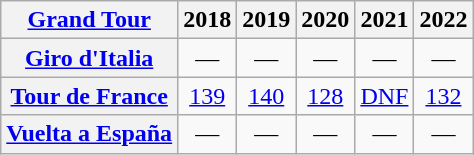<table class="wikitable plainrowheaders">
<tr>
<th scope="col"><a href='#'>Grand Tour</a></th>
<th scope="col">2018</th>
<th scope="col">2019</th>
<th scope="col">2020</th>
<th scope="col">2021</th>
<th scope="col">2022</th>
</tr>
<tr style="text-align:center;">
<th scope="row"> <a href='#'>Giro d'Italia</a></th>
<td>—</td>
<td>—</td>
<td>—</td>
<td>—</td>
<td>—</td>
</tr>
<tr style="text-align:center;">
<th scope="row"> <a href='#'>Tour de France</a></th>
<td><a href='#'>139</a></td>
<td><a href='#'>140</a></td>
<td><a href='#'>128</a></td>
<td><a href='#'>DNF</a></td>
<td><a href='#'>132</a></td>
</tr>
<tr style="text-align:center;">
<th scope="row"> <a href='#'>Vuelta a España</a></th>
<td>—</td>
<td>—</td>
<td>—</td>
<td>—</td>
<td>—</td>
</tr>
</table>
